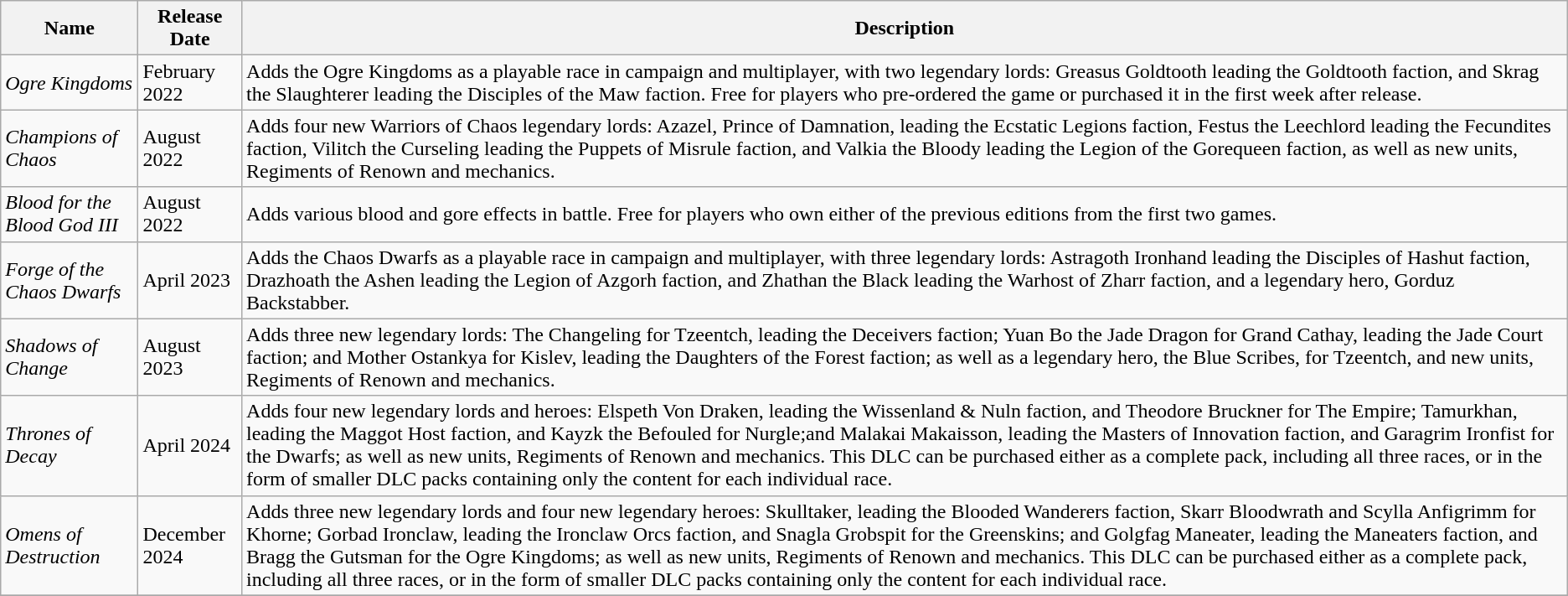<table class="wikitable sortable">
<tr>
<th>Name</th>
<th>Release Date</th>
<th>Description</th>
</tr>
<tr>
<td><em>Ogre Kingdoms</em></td>
<td>February 2022</td>
<td>Adds the Ogre Kingdoms as a playable race in campaign and multiplayer, with two legendary lords: Greasus Goldtooth leading the Goldtooth faction, and Skrag the Slaughterer leading the Disciples of the Maw faction. Free for players who pre-ordered the game or purchased it in the first week after release.</td>
</tr>
<tr>
<td><em>Champions of Chaos</em></td>
<td>August 2022</td>
<td>Adds four new Warriors of Chaos legendary lords: Azazel, Prince of Damnation, leading the Ecstatic Legions faction, Festus the Leechlord leading the Fecundites faction, Vilitch the Curseling leading the Puppets of Misrule faction, and Valkia the Bloody leading the Legion of the Gorequeen faction, as well as new units, Regiments of Renown and mechanics.</td>
</tr>
<tr>
<td><em>Blood for the Blood God III</em></td>
<td>August 2022</td>
<td>Adds various blood and gore effects in battle. Free for players who own either of the previous editions from the first two games.</td>
</tr>
<tr>
<td><em>Forge of the Chaos Dwarfs</em></td>
<td>April 2023</td>
<td>Adds the Chaos Dwarfs as a playable race in campaign and multiplayer, with three legendary lords: Astragoth Ironhand leading the Disciples of Hashut faction, Drazhoath the Ashen leading the Legion of Azgorh faction, and Zhathan the Black leading the Warhost of Zharr faction, and a legendary hero, Gorduz Backstabber.</td>
</tr>
<tr>
<td><em>Shadows of Change</em></td>
<td>August 2023</td>
<td>Adds three new legendary lords: The Changeling for Tzeentch, leading the Deceivers faction; Yuan Bo the Jade Dragon for Grand Cathay, leading the Jade Court faction; and Mother Ostankya for Kislev, leading the Daughters of the Forest faction; as well as a legendary hero, the Blue Scribes, for Tzeentch, and new units, Regiments of Renown and mechanics.</td>
</tr>
<tr>
<td><em>Thrones of Decay</em></td>
<td>April 2024</td>
<td>Adds four new legendary lords and heroes: Elspeth Von Draken, leading the Wissenland & Nuln faction, and Theodore Bruckner for The Empire; Tamurkhan, leading the Maggot Host faction, and Kayzk the Befouled for Nurgle;and Malakai Makaisson, leading the Masters of Innovation faction, and Garagrim Ironfist for the Dwarfs; as well as new units, Regiments of Renown and mechanics. This DLC can be purchased either as a complete pack, including all three races, or in the form of smaller DLC packs containing only the content for each individual race.</td>
</tr>
<tr>
<td><em>Omens of Destruction</em></td>
<td>December 2024</td>
<td>Adds three new legendary lords and four new legendary heroes: Skulltaker, leading the Blooded Wanderers faction, Skarr Bloodwrath and Scylla Anfigrimm for Khorne; Gorbad Ironclaw, leading the Ironclaw Orcs faction, and Snagla Grobspit for the Greenskins; and Golgfag Maneater, leading the Maneaters faction, and Bragg the Gutsman for the Ogre Kingdoms; as well as new units, Regiments of Renown and mechanics. This DLC can be purchased either as a complete pack, including all three races, or in the form of smaller DLC packs containing only the content for each individual race.</td>
</tr>
<tr>
</tr>
</table>
